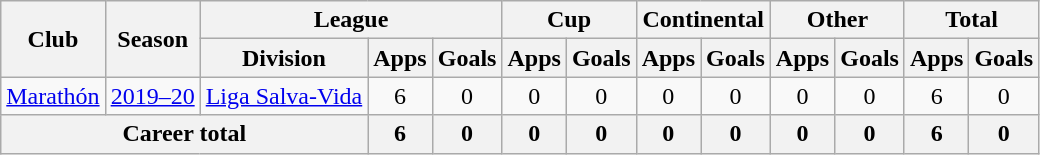<table class="wikitable" style="text-align: center">
<tr>
<th rowspan="2">Club</th>
<th rowspan="2">Season</th>
<th colspan="3">League</th>
<th colspan="2">Cup</th>
<th colspan="2">Continental</th>
<th colspan="2">Other</th>
<th colspan="2">Total</th>
</tr>
<tr>
<th>Division</th>
<th>Apps</th>
<th>Goals</th>
<th>Apps</th>
<th>Goals</th>
<th>Apps</th>
<th>Goals</th>
<th>Apps</th>
<th>Goals</th>
<th>Apps</th>
<th>Goals</th>
</tr>
<tr>
<td><a href='#'>Marathón</a></td>
<td><a href='#'>2019–20</a></td>
<td><a href='#'>Liga Salva-Vida</a></td>
<td>6</td>
<td>0</td>
<td>0</td>
<td>0</td>
<td>0</td>
<td>0</td>
<td>0</td>
<td>0</td>
<td>6</td>
<td>0</td>
</tr>
<tr>
<th colspan=3>Career total</th>
<th>6</th>
<th>0</th>
<th>0</th>
<th>0</th>
<th>0</th>
<th>0</th>
<th>0</th>
<th>0</th>
<th>6</th>
<th>0</th>
</tr>
</table>
